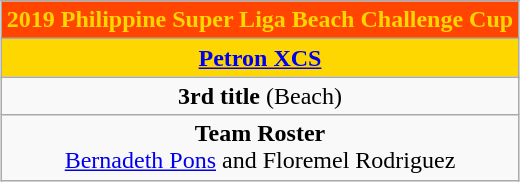<table class=wikitable style="text-align:center; margin:auto;">
<tr>
<th style="background:#FF4500; color:#FFD700;">2019 Philippine Super Liga Beach Challenge Cup</th>
</tr>
<tr bgcolor="gold">
<td><strong><a href='#'>Petron XCS</a></strong></td>
</tr>
<tr>
<td><strong>3rd title</strong> (Beach)</td>
</tr>
<tr>
<td><strong>Team Roster</strong><br><a href='#'>Bernadeth Pons</a> and Floremel Rodriguez</td>
</tr>
</table>
